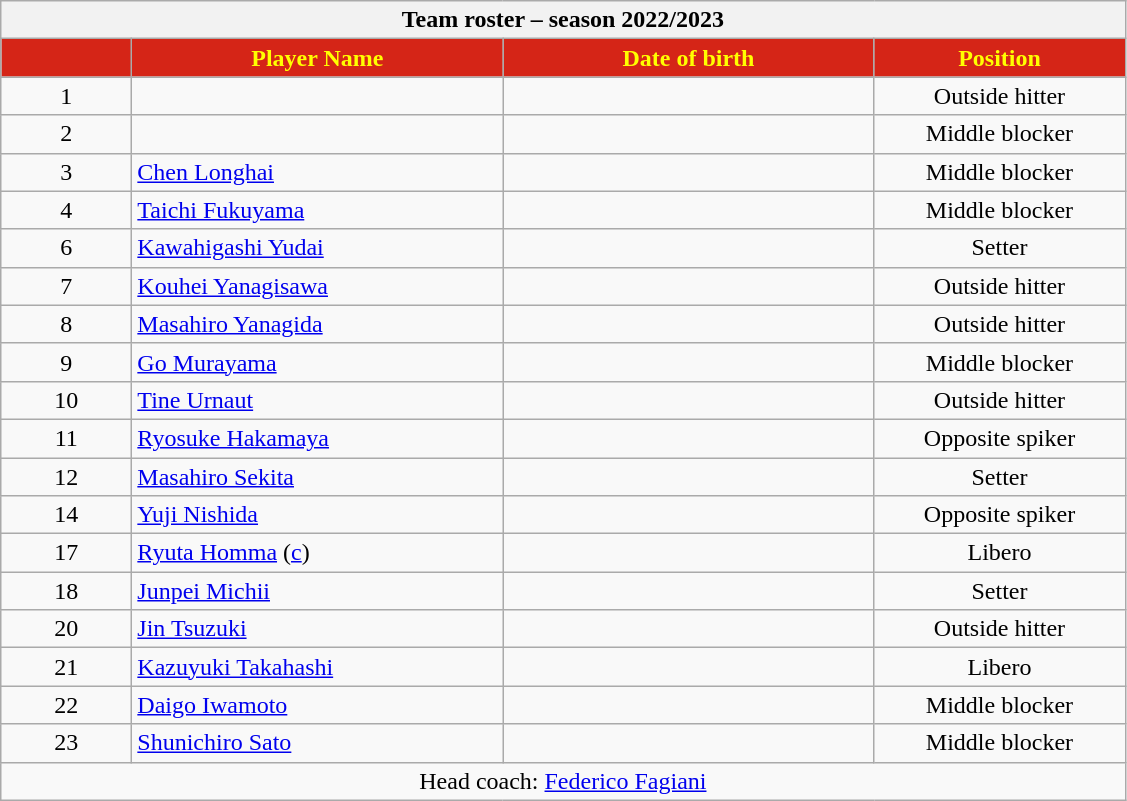<table class="wikitable collapsible collapsed" style="text-align:center">
<tr>
<th colspan="7">Team roster – season 2022/2023</th>
</tr>
<tr>
<th style="width:5em; color:yellow; background-color:#D52517"></th>
<th style="width:15em; color:yellow; background-color:#D52517">Player Name</th>
<th style="width:15em; color:yellow; background-color:#D52517">Date of birth</th>
<th style="width:10em; color:yellow; background-color:#D52517">Position</th>
</tr>
<tr>
<td>1</td>
<td align=left> </td>
<td align=right></td>
<td>Outside hitter</td>
</tr>
<tr>
<td>2</td>
<td align=left> </td>
<td align=right></td>
<td>Middle blocker</td>
</tr>
<tr>
<td>3</td>
<td align=left> <a href='#'>Chen Longhai</a></td>
<td align=right></td>
<td>Middle blocker</td>
</tr>
<tr>
<td>4</td>
<td align=left> <a href='#'>Taichi Fukuyama</a></td>
<td align=right></td>
<td>Middle blocker</td>
</tr>
<tr>
<td>6</td>
<td align=left> <a href='#'>Kawahigashi Yudai</a></td>
<td align=right></td>
<td>Setter</td>
</tr>
<tr>
<td>7</td>
<td align=left> <a href='#'>Kouhei Yanagisawa</a></td>
<td align=right></td>
<td>Outside hitter</td>
</tr>
<tr>
<td>8</td>
<td align=left> <a href='#'>Masahiro Yanagida</a></td>
<td align=right></td>
<td>Outside hitter</td>
</tr>
<tr>
<td>9</td>
<td align=left> <a href='#'>Go Murayama</a></td>
<td align=right></td>
<td>Middle blocker</td>
</tr>
<tr>
<td>10</td>
<td align=left> <a href='#'>Tine Urnaut</a></td>
<td align=right></td>
<td>Outside hitter</td>
</tr>
<tr>
<td>11</td>
<td align=left> <a href='#'>Ryosuke Hakamaya</a></td>
<td align=right></td>
<td>Opposite spiker</td>
</tr>
<tr>
<td>12</td>
<td align=left> <a href='#'>Masahiro Sekita</a></td>
<td align=right></td>
<td>Setter</td>
</tr>
<tr>
<td>14</td>
<td align=left> <a href='#'>Yuji Nishida</a></td>
<td align=right></td>
<td>Opposite spiker</td>
</tr>
<tr>
<td>17</td>
<td align=left> <a href='#'>Ryuta Homma</a> (<a href='#'>c</a>)</td>
<td align=right></td>
<td>Libero</td>
</tr>
<tr>
<td>18</td>
<td align=left> <a href='#'>Junpei Michii</a></td>
<td align=right></td>
<td>Setter</td>
</tr>
<tr>
<td>20</td>
<td align=left> <a href='#'>Jin Tsuzuki</a></td>
<td align=right></td>
<td>Outside hitter</td>
</tr>
<tr>
<td>21</td>
<td align=left> <a href='#'>Kazuyuki Takahashi</a></td>
<td align=right></td>
<td>Libero</td>
</tr>
<tr>
<td>22</td>
<td align=left> <a href='#'>Daigo Iwamoto</a> </td>
<td align=right></td>
<td>Middle blocker</td>
</tr>
<tr>
<td>23</td>
<td align=left> <a href='#'>Shunichiro Sato</a> </td>
<td align=right></td>
<td>Middle blocker</td>
</tr>
<tr>
<td colspan=4>Head coach:  <a href='#'>Federico Fagiani</a></td>
</tr>
</table>
